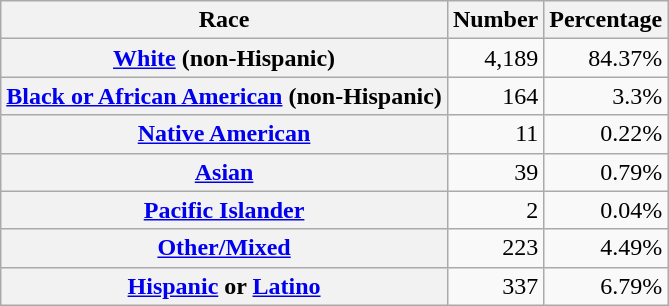<table class="wikitable" style="text-align:right">
<tr>
<th scope="col">Race</th>
<th scope="col">Number</th>
<th scope="col">Percentage</th>
</tr>
<tr>
<th scope="row"><a href='#'>White</a> (non-Hispanic)</th>
<td>4,189</td>
<td>84.37%</td>
</tr>
<tr>
<th scope="row"><a href='#'>Black or African American</a> (non-Hispanic)</th>
<td>164</td>
<td>3.3%</td>
</tr>
<tr>
<th scope="row"><a href='#'>Native American</a></th>
<td>11</td>
<td>0.22%</td>
</tr>
<tr>
<th scope="row"><a href='#'>Asian</a></th>
<td>39</td>
<td>0.79%</td>
</tr>
<tr>
<th scope="row"><a href='#'>Pacific Islander</a></th>
<td>2</td>
<td>0.04%</td>
</tr>
<tr>
<th scope="row"><a href='#'>Other/Mixed</a></th>
<td>223</td>
<td>4.49%</td>
</tr>
<tr>
<th scope="row"><a href='#'>Hispanic</a> or <a href='#'>Latino</a></th>
<td>337</td>
<td>6.79%</td>
</tr>
</table>
